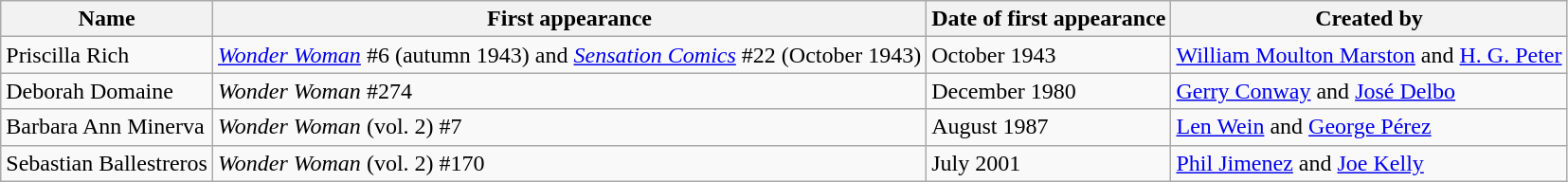<table class="wikitable sortable">
<tr>
<th>Name</th>
<th>First appearance</th>
<th>Date of first appearance</th>
<th>Created by</th>
</tr>
<tr>
<td>Priscilla Rich</td>
<td><em><a href='#'>Wonder Woman</a></em> #6 (autumn 1943) and <em><a href='#'>Sensation Comics</a></em> #22 (October 1943)</td>
<td>October 1943</td>
<td><a href='#'>William Moulton Marston</a> and <a href='#'>H. G. Peter</a></td>
</tr>
<tr>
<td>Deborah Domaine</td>
<td><em>Wonder Woman</em> #274</td>
<td>December 1980</td>
<td><a href='#'>Gerry Conway</a> and <a href='#'>José Delbo</a></td>
</tr>
<tr>
<td>Barbara Ann Minerva</td>
<td><em>Wonder Woman</em> (vol. 2) #7</td>
<td>August 1987</td>
<td><a href='#'>Len Wein</a> and <a href='#'>George Pérez</a></td>
</tr>
<tr>
<td>Sebastian Ballestreros</td>
<td><em>Wonder Woman</em> (vol. 2) #170</td>
<td>July 2001</td>
<td><a href='#'>Phil Jimenez</a> and <a href='#'>Joe Kelly</a></td>
</tr>
</table>
